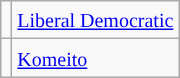<table class=wikitable>
<tr>
<td></td>
<td><small><a href='#'>Liberal Democratic</a></small></td>
</tr>
<tr>
<td></td>
<td><small><a href='#'>Komeito</a></small></td>
</tr>
</table>
